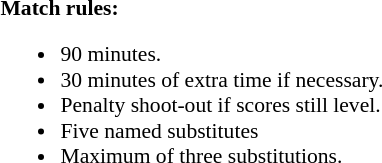<table style="width:100%; font-size:90%;">
<tr>
<td style="width:50%; vertical-align:top;"><br><strong>Match rules:</strong><ul><li>90 minutes.</li><li>30 minutes of extra time if necessary.</li><li>Penalty shoot-out if scores still level.</li><li>Five named substitutes</li><li>Maximum of three substitutions.</li></ul></td>
</tr>
</table>
